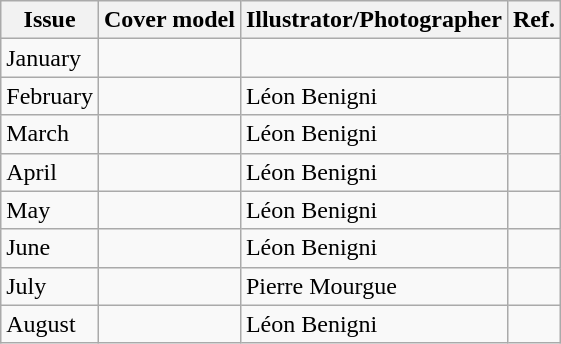<table class="wikitable">
<tr>
<th>Issue</th>
<th>Cover model</th>
<th>Illustrator/Photographer</th>
<th>Ref.</th>
</tr>
<tr>
<td>January</td>
<td></td>
<td></td>
<td></td>
</tr>
<tr>
<td>February</td>
<td></td>
<td>Léon Benigni</td>
<td></td>
</tr>
<tr>
<td>March</td>
<td></td>
<td>Léon Benigni</td>
<td></td>
</tr>
<tr>
<td>April</td>
<td></td>
<td>Léon Benigni</td>
<td></td>
</tr>
<tr>
<td>May</td>
<td></td>
<td>Léon Benigni</td>
<td></td>
</tr>
<tr>
<td>June</td>
<td></td>
<td>Léon Benigni</td>
<td></td>
</tr>
<tr>
<td>July</td>
<td></td>
<td>Pierre Mourgue</td>
<td></td>
</tr>
<tr>
<td>August</td>
<td></td>
<td>Léon Benigni</td>
<td></td>
</tr>
</table>
